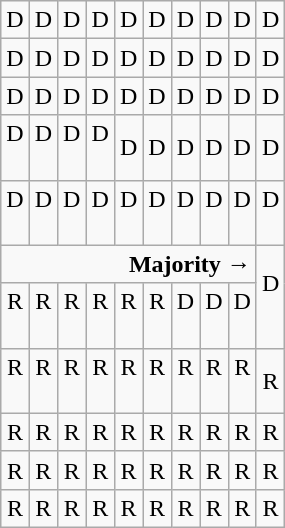<table class="wikitable" style="text-align:center;">
<tr>
<td>D</td>
<td>D</td>
<td>D</td>
<td>D</td>
<td>D</td>
<td>D</td>
<td>D</td>
<td>D</td>
<td>D</td>
<td>D</td>
</tr>
<tr>
<td width=10% >D</td>
<td width=10% >D</td>
<td width=10% >D</td>
<td width=10% >D</td>
<td width=10% >D</td>
<td width=10% >D</td>
<td width=10% >D</td>
<td width=10% >D</td>
<td width=10% >D</td>
<td width=10% >D</td>
</tr>
<tr>
<td>D</td>
<td>D</td>
<td>D</td>
<td>D</td>
<td>D</td>
<td>D</td>
<td>D</td>
<td>D</td>
<td>D</td>
<td>D</td>
</tr>
<tr>
<td>D<br><br></td>
<td>D<br><br></td>
<td>D<br><br></td>
<td>D<br><br></td>
<td>D</td>
<td>D</td>
<td>D</td>
<td>D</td>
<td>D</td>
<td>D</td>
</tr>
<tr>
<td>D<br><br></td>
<td>D<br><br></td>
<td>D<br><br></td>
<td>D<br><br></td>
<td>D<br><br></td>
<td>D<br><br></td>
<td>D<br><br></td>
<td>D<br><br></td>
<td>D<br><br></td>
<td>D<br><br></td>
</tr>
<tr>
<td colspan=9 style="text-align:right"><strong>Majority →</strong></td>
<td rowspan=2 >D<br><br></td>
</tr>
<tr>
<td>R<br><br></td>
<td>R<br><br></td>
<td>R<br><br></td>
<td>R<br><br></td>
<td>R<br><br></td>
<td>R<br><br></td>
<td>D<br><br></td>
<td>D<br><br></td>
<td>D<br><br></td>
</tr>
<tr>
<td>R<br><br></td>
<td>R<br><br></td>
<td>R<br><br></td>
<td>R<br><br></td>
<td>R<br><br></td>
<td>R<br><br></td>
<td>R<br><br></td>
<td>R<br><br></td>
<td>R<br><br></td>
<td>R</td>
</tr>
<tr>
<td>R</td>
<td>R</td>
<td>R</td>
<td>R</td>
<td>R</td>
<td>R</td>
<td>R</td>
<td>R</td>
<td>R</td>
<td>R</td>
</tr>
<tr>
<td>R</td>
<td>R</td>
<td>R</td>
<td>R</td>
<td>R</td>
<td>R</td>
<td>R</td>
<td>R</td>
<td>R</td>
<td>R</td>
</tr>
<tr>
<td>R</td>
<td>R</td>
<td>R</td>
<td>R</td>
<td>R</td>
<td>R</td>
<td>R</td>
<td>R</td>
<td>R</td>
<td>R</td>
</tr>
</table>
